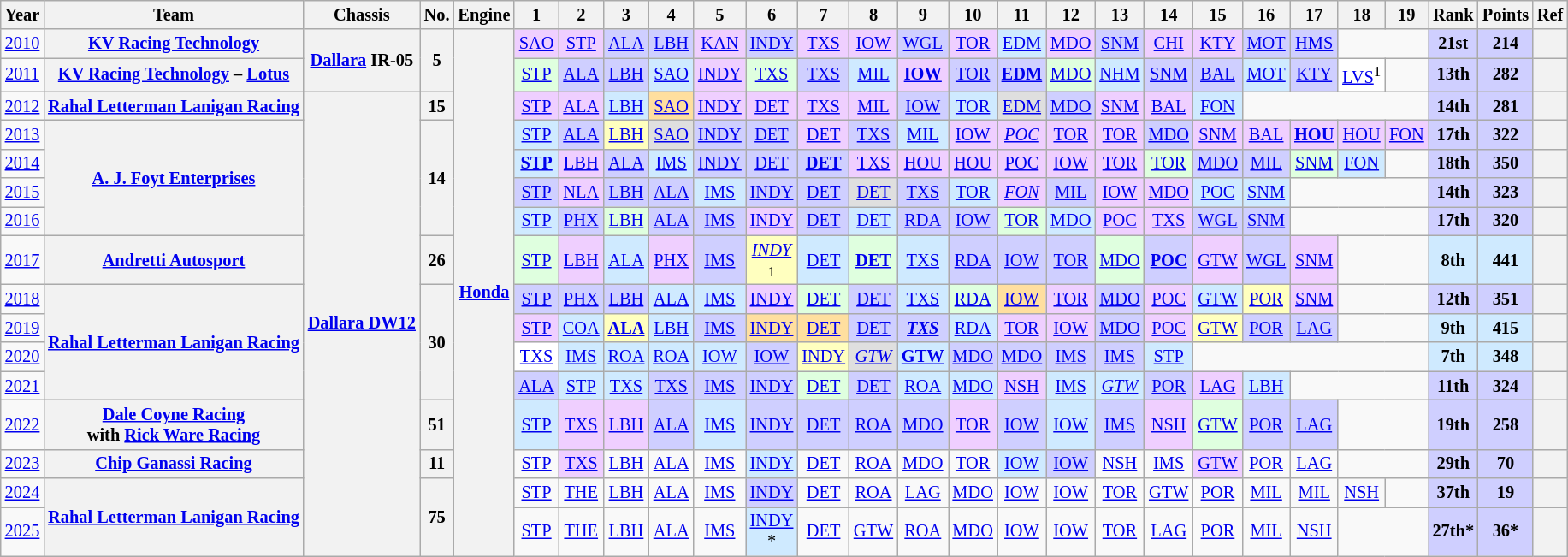<table class="wikitable" style="text-align:center; font-size:85%">
<tr>
<th>Year</th>
<th>Team</th>
<th>Chassis</th>
<th>No.</th>
<th>Engine</th>
<th>1</th>
<th>2</th>
<th>3</th>
<th>4</th>
<th>5</th>
<th>6</th>
<th>7</th>
<th>8</th>
<th>9</th>
<th>10</th>
<th>11</th>
<th>12</th>
<th>13</th>
<th>14</th>
<th>15</th>
<th>16</th>
<th>17</th>
<th>18</th>
<th>19</th>
<th>Rank</th>
<th>Points</th>
<th>Ref</th>
</tr>
<tr>
<td><a href='#'>2010</a></td>
<th nowrap><a href='#'>KV Racing Technology</a></th>
<th rowspan=2 nowrap><a href='#'>Dallara</a> IR-05</th>
<th rowspan=2>5</th>
<th rowspan=16><a href='#'>Honda</a></th>
<td style="background:#EFCFFF;"><a href='#'>SAO</a><br></td>
<td style="background:#EFCFFF;"><a href='#'>STP</a><br></td>
<td style="background:#CFCFFF;"><a href='#'>ALA</a><br></td>
<td style="background:#CFCFFF;"><a href='#'>LBH</a><br></td>
<td style="background:#EFCFFF;"><a href='#'>KAN</a><br></td>
<td style="background:#CFCFFF;"><a href='#'>INDY</a><br></td>
<td style="background:#EFCFFF;"><a href='#'>TXS</a><br></td>
<td style="background:#EFCFFF;"><a href='#'>IOW</a><br></td>
<td style="background:#CFCFFF;"><a href='#'>WGL</a><br></td>
<td style="background:#EFCFFF;"><a href='#'>TOR</a><br></td>
<td style="background:#CFEAFF;"><a href='#'>EDM</a><br></td>
<td style="background:#EFCFFF;"><a href='#'>MDO</a><br></td>
<td style="background:#CFCFFF;"><a href='#'>SNM</a><br></td>
<td style="background:#EFCFFF;"><a href='#'>CHI</a><br></td>
<td style="background:#EFCFFF;"><a href='#'>KTY</a><br></td>
<td style="background:#CFCFFF;"><a href='#'>MOT</a><br></td>
<td style="background:#CFCFFF;"><a href='#'>HMS</a><br></td>
<td colspan=2></td>
<th style="background:#CFCFFF;">21st</th>
<th style="background:#CFCFFF;">214</th>
<th></th>
</tr>
<tr>
<td><a href='#'>2011</a></td>
<th nowrap><a href='#'>KV Racing Technology</a> – <a href='#'>Lotus</a></th>
<td style="background:#DFFFDF;"><a href='#'>STP</a><br></td>
<td style="background:#CFCFFF;"><a href='#'>ALA</a><br></td>
<td style="background:#CFCFFF;"><a href='#'>LBH</a><br></td>
<td style="background:#CFEAFF;"><a href='#'>SAO</a><br></td>
<td style="background:#EFCFFF;"><a href='#'>INDY</a><br></td>
<td style="background:#DFFFDF;"><a href='#'>TXS</a><br></td>
<td style="background:#CFCFFF;"><a href='#'>TXS</a><br></td>
<td style="background:#CFEAFF;"><a href='#'>MIL</a><br></td>
<td style="background:#EFCFFF;"><strong><a href='#'>IOW</a></strong><br></td>
<td style="background:#CFCFFF;"><a href='#'>TOR</a><br></td>
<td style="background:#CFCFFF;"><strong><a href='#'>EDM</a></strong><br></td>
<td style="background:#DFFFDF;"><a href='#'>MDO</a><br></td>
<td style="background:#CFEAFF;"><a href='#'>NHM</a><br></td>
<td style="background:#CFCFFF;"><a href='#'>SNM</a><br></td>
<td style="background:#CFCFFF;"><a href='#'>BAL</a><br></td>
<td style="background:#CFEAFF;"><a href='#'>MOT</a><br></td>
<td style="background:#CFCFFF;"><a href='#'>KTY</a><br></td>
<td style="background:#FFFFFF;"><a href='#'>LVS</a><sup>1</sup><br></td>
<td></td>
<th style="background:#CFCFFF;">13th</th>
<th style="background:#CFCFFF;">282</th>
<th></th>
</tr>
<tr>
<td><a href='#'>2012</a></td>
<th nowrap><a href='#'>Rahal Letterman Lanigan Racing</a></th>
<th rowspan="14" nowrap><a href='#'>Dallara DW12</a></th>
<th>15</th>
<td style="background:#EFCFFF;"><a href='#'>STP</a><br></td>
<td style="background:#EFCFFF;"><a href='#'>ALA</a><br></td>
<td style="background:#CFEAFF;"><a href='#'>LBH</a><br></td>
<td style="background:#FFDF9F;"><a href='#'>SAO</a><br></td>
<td style="background:#EFCFFF;"><a href='#'>INDY</a><br></td>
<td style="background:#EFCFFF;"><a href='#'>DET</a><br></td>
<td style="background:#EFCFFF;"><a href='#'>TXS</a><br></td>
<td style="background:#EFCFFF;"><a href='#'>MIL</a><br></td>
<td style="background:#CFCFFF;"><a href='#'>IOW</a><br></td>
<td style="background:#CFEAFF;"><a href='#'>TOR</a><br></td>
<td style="background:#DFDFDF;"><a href='#'>EDM</a><br></td>
<td style="background:#CFCFFF;"><a href='#'>MDO</a><br></td>
<td style="background:#EFCFFF;"><a href='#'>SNM</a><br></td>
<td style="background:#EFCFFF;"><a href='#'>BAL</a><br></td>
<td style="background:#CFEAFF;"><a href='#'>FON</a><br></td>
<td colspan=4></td>
<th style="background:#CFCFFF;">14th</th>
<th style="background:#CFCFFF;">281</th>
<th></th>
</tr>
<tr>
<td><a href='#'>2013</a></td>
<th rowspan=4 nowrap><a href='#'>A. J. Foyt Enterprises</a></th>
<th rowspan=4>14</th>
<td style="background:#CFEAFF;"><a href='#'>STP</a><br></td>
<td style="background:#CFCFFF;"><a href='#'>ALA</a><br></td>
<td style="background:#FFFFBF;"><a href='#'>LBH</a><br></td>
<td style="background:#DFDFDF;"><a href='#'>SAO</a><br></td>
<td style="background:#CFCFFF;"><a href='#'>INDY</a><br></td>
<td style="background:#CFCFFF;"><a href='#'>DET</a><br></td>
<td style="background:#EFCFFF;"><a href='#'>DET</a><br></td>
<td style="background:#CFCFFF;"><a href='#'>TXS</a><br></td>
<td style="background:#CFEAFF;"><a href='#'>MIL</a><br></td>
<td style="background:#EFCFFF;"><a href='#'>IOW</a><br></td>
<td style="background:#EFCFFF;"><em><a href='#'>POC</a></em><br></td>
<td style="background:#EFCFFF;"><a href='#'>TOR</a><br></td>
<td style="background:#EFCFFF;"><a href='#'>TOR</a><br></td>
<td style="background:#CFCFFF;"><a href='#'>MDO</a><br></td>
<td style="background:#EFCFFF;"><a href='#'>SNM</a><br></td>
<td style="background:#EFCFFF;"><a href='#'>BAL</a><br></td>
<td style="background:#EFCFFF;"><strong><a href='#'>HOU</a></strong><br></td>
<td style="background:#EFCFFF;"><a href='#'>HOU</a><br></td>
<td style="background:#EFCFFF;"><a href='#'>FON</a><br></td>
<th style="background:#CFCFFF;">17th</th>
<th style="background:#CFCFFF;">322</th>
<th></th>
</tr>
<tr>
<td><a href='#'>2014</a></td>
<td style="background:#CFEAFF;"><strong><a href='#'>STP</a></strong><br></td>
<td style="background:#EFCFFF;"><a href='#'>LBH</a><br></td>
<td style="background:#CFCFFF;"><a href='#'>ALA</a><br></td>
<td style="background:#CFEAFF;"><a href='#'>IMS</a><br></td>
<td style="background:#CFCFFF;"><a href='#'>INDY</a><br></td>
<td style="background:#CFCFFF;"><a href='#'>DET</a><br></td>
<td style="background:#CFCFFF;"><strong><a href='#'>DET</a></strong><br></td>
<td style="background:#EFCFFF;"><a href='#'>TXS</a><br></td>
<td style="background:#EFCFFF;"><a href='#'>HOU</a><br></td>
<td style="background:#EFCFFF;"><a href='#'>HOU</a><br></td>
<td style="background:#EFCFFF;"><a href='#'>POC</a><br></td>
<td style="background:#EFCFFF;"><a href='#'>IOW</a><br></td>
<td style="background:#EFCFFF;"><a href='#'>TOR</a><br></td>
<td style="background:#DFFFDF;"><a href='#'>TOR</a><br></td>
<td style="background:#CFCFFF;"><a href='#'>MDO</a><br></td>
<td style="background:#CFCFFF;"><a href='#'>MIL</a><br></td>
<td style="background:#DFFFDF;"><a href='#'>SNM</a><br></td>
<td style="background:#CFEAFF;"><a href='#'>FON</a><br></td>
<td></td>
<th style="background:#CFCFFF;">18th</th>
<th style="background:#CFCFFF;">350</th>
<th></th>
</tr>
<tr>
<td><a href='#'>2015</a></td>
<td style="background:#CFCFFF;"><a href='#'>STP</a><br></td>
<td style="background:#EFCFFF;"><a href='#'>NLA</a><br></td>
<td style="background:#CFCFFF;"><a href='#'>LBH</a><br></td>
<td style="background:#CFCFFF;"><a href='#'>ALA</a><br></td>
<td style="background:#CFEAFF;"><a href='#'>IMS</a><br></td>
<td style="background:#CFCFFF;"><a href='#'>INDY</a><br></td>
<td style="background:#CFCFFF;"><a href='#'>DET</a><br></td>
<td style="background:#DFDFDF;"><a href='#'>DET</a><br></td>
<td style="background:#CFCFFF;"><a href='#'>TXS</a><br></td>
<td style="background:#CFEAFF;"><a href='#'>TOR</a><br></td>
<td style="background:#EFCFFF;"><em><a href='#'>FON</a></em><br></td>
<td style="background:#CFCFFF;"><a href='#'>MIL</a><br></td>
<td style="background:#EFCFFF;"><a href='#'>IOW</a><br></td>
<td style="background:#EFCFFF;"><a href='#'>MDO</a><br></td>
<td style="background:#CFEAFF;"><a href='#'>POC</a><br></td>
<td style="background:#CFEAFF;"><a href='#'>SNM</a><br></td>
<td colspan=3></td>
<th style="background:#CFCFFF;">14th</th>
<th style="background:#CFCFFF;">323</th>
<th></th>
</tr>
<tr>
<td><a href='#'>2016</a></td>
<td style="background:#CFEAFF;"><a href='#'>STP</a><br></td>
<td style="background:#CFCFFF;"><a href='#'>PHX</a><br></td>
<td style="background:#DFFFDF;"><a href='#'>LBH</a><br></td>
<td style="background:#CFCFFF;"><a href='#'>ALA</a><br></td>
<td style="background:#CFCFFF;"><a href='#'>IMS</a><br></td>
<td style="background:#EFCFFF;"><a href='#'>INDY</a><br></td>
<td style="background:#CFCFFF;"><a href='#'>DET</a><br></td>
<td style="background:#CFEAFF;"><a href='#'>DET</a><br></td>
<td style="background:#CFCFFF;"><a href='#'>RDA</a><br></td>
<td style="background:#CFCFFF;"><a href='#'>IOW</a><br></td>
<td style="background:#DFFFDF;"><a href='#'>TOR</a><br></td>
<td style="background:#CFEAFF;"><a href='#'>MDO</a><br></td>
<td style="background:#EFCFFF;"><a href='#'>POC</a><br></td>
<td style="background:#EFCFFF;"><a href='#'>TXS</a><br></td>
<td style="background:#CFCFFF;"><a href='#'>WGL</a><br></td>
<td style="background:#CFCFFF;"><a href='#'>SNM</a><br></td>
<td colspan=3></td>
<th style="background:#CFCFFF;">17th</th>
<th style="background:#CFCFFF;">320</th>
<th></th>
</tr>
<tr>
<td><a href='#'>2017</a></td>
<th nowrap><a href='#'>Andretti Autosport</a></th>
<th>26</th>
<td style="background:#DFFFDF;"><a href='#'>STP</a><br></td>
<td style="background:#EFCFFF;"><a href='#'>LBH</a><br></td>
<td style="background:#CFEAFF;"><a href='#'>ALA</a><br></td>
<td style="background:#EFCFFF;"><a href='#'>PHX</a><br></td>
<td style="background:#CFCFFF;"><a href='#'>IMS</a><br></td>
<td style="background:#FFFFBF;"><em><a href='#'>INDY</a></em><br><small>1 </small></td>
<td style="background:#CFEAFF;"><a href='#'>DET</a><br></td>
<td style="background:#DFFFDF;"><strong><a href='#'>DET</a></strong><br></td>
<td style="background:#CFEAFF;"><a href='#'>TXS</a><br></td>
<td style="background:#CFCFFF;"><a href='#'>RDA</a><br></td>
<td style="background:#CFCFFF;"><a href='#'>IOW</a><br></td>
<td style="background:#CFCFFF;"><a href='#'>TOR</a><br></td>
<td style="background:#DFFFDF;"><a href='#'>MDO</a><br></td>
<td style="background:#CFCFFF;"><strong><a href='#'>POC</a></strong><br></td>
<td style="background:#EFCFFF;"><a href='#'>GTW</a><br></td>
<td style="background:#CFCFFF;"><a href='#'>WGL</a><br></td>
<td style="background:#EFCFFF;"><a href='#'>SNM</a><br></td>
<td colspan=2></td>
<th style="background:#CFEAFF;">8th</th>
<th style="background:#CFEAFF;">441</th>
<th></th>
</tr>
<tr>
<td><a href='#'>2018</a></td>
<th rowspan=4 nowrap><a href='#'>Rahal Letterman Lanigan Racing</a></th>
<th rowspan=4>30</th>
<td style="background:#CFCFFF;"><a href='#'>STP</a><br></td>
<td style="background:#CFCFFF;"><a href='#'>PHX</a><br></td>
<td style="background:#CFCFFF;"><a href='#'>LBH</a><br></td>
<td style="background:#CFEAFF;"><a href='#'>ALA</a><br></td>
<td style="background:#CFEAFF;"><a href='#'>IMS</a><br></td>
<td style="background:#EFCFFF;"><a href='#'>INDY</a><br></td>
<td style="background:#DFFFDF;"><a href='#'>DET</a><br></td>
<td style="background:#CFCFFF;"><a href='#'>DET</a><br></td>
<td style="background:#CFEAFF;"><a href='#'>TXS</a><br></td>
<td style="background:#DFFFDF;"><a href='#'>RDA</a><br></td>
<td style="background:#FFDF9F;"><a href='#'>IOW</a><br></td>
<td style="background:#EFCFFF;"><a href='#'>TOR</a><br></td>
<td style="background:#CFCFFF;"><a href='#'>MDO</a><br></td>
<td style="background:#EFCFFF;"><a href='#'>POC</a><br></td>
<td style="background:#CFEAFF;"><a href='#'>GTW</a><br></td>
<td style="background:#FFFFBF;"><a href='#'>POR</a><br></td>
<td style="background:#EFCFFF;"><a href='#'>SNM</a><br></td>
<td colspan=2></td>
<th style="background:#CFCFFF;">12th</th>
<th style="background:#CFCFFF;">351</th>
<th></th>
</tr>
<tr>
<td><a href='#'>2019</a></td>
<td style="background:#EFCFFF;"><a href='#'>STP</a><br></td>
<td style="background:#CFEAFF;"><a href='#'>COA</a><br></td>
<td style="background:#FFFFBF;"><strong><a href='#'>ALA</a></strong><br></td>
<td style="background:#CFEAFF;"><a href='#'>LBH</a><br></td>
<td style="background:#CFCFFF;"><a href='#'>IMS</a><br></td>
<td style="background:#FFDF9F;"><a href='#'>INDY</a><br></td>
<td style="background:#FFDF9F;"><a href='#'>DET</a><br></td>
<td style="background:#CFCFFF;"><a href='#'>DET</a><br></td>
<td style="background:#CFCFFF;"><strong><em><a href='#'>TXS</a></em></strong><br></td>
<td style="background:#CFEAFF;"><a href='#'>RDA</a><br></td>
<td style="background:#EFCFFF;"><a href='#'>TOR</a><br></td>
<td style="background:#EFCFFF;"><a href='#'>IOW</a><br></td>
<td style="background:#CFCFFF;"><a href='#'>MDO</a><br></td>
<td style="background:#EFCFFF;"><a href='#'>POC</a><br></td>
<td style="background:#FFFFBF;"><a href='#'>GTW</a><br></td>
<td style="background:#CFCFFF;"><a href='#'>POR</a><br></td>
<td style="background:#CFCFFF;"><a href='#'>LAG</a><br></td>
<td colspan=2></td>
<th style="background:#CFEAFF;">9th</th>
<th style="background:#CFEAFF;">415</th>
<th></th>
</tr>
<tr>
<td><a href='#'>2020</a></td>
<td style="background:#FFFFFF;"><a href='#'>TXS</a><br></td>
<td style="background:#CFEAFF;"><a href='#'>IMS</a><br></td>
<td style="background:#CFEAFF;"><a href='#'>ROA</a><br></td>
<td style="background:#CFEAFF;"><a href='#'>ROA</a><br></td>
<td style="background:#CFEAFF;"><a href='#'>IOW</a><br></td>
<td style="background:#CFCFFF;"><a href='#'>IOW</a><br></td>
<td style="background:#FFFFBF;"><a href='#'>INDY</a><br></td>
<td style="background:#DFDFDF;"><em><a href='#'>GTW</a></em><br></td>
<td style="background:#CFEAFF;"><strong><a href='#'>GTW</a></strong><br></td>
<td style="background:#CFCFFF;"><a href='#'>MDO</a><br></td>
<td style="background:#CFCFFF;"><a href='#'>MDO</a><br></td>
<td style="background:#CFCFFF;"><a href='#'>IMS</a><br></td>
<td style="background:#CFCFFF;"><a href='#'>IMS</a><br></td>
<td style="background:#CFEAFF;"><a href='#'>STP</a><br></td>
<td colspan=5></td>
<th style="background:#CFEAFF;">7th</th>
<th style="background:#CFEAFF;">348</th>
<th></th>
</tr>
<tr>
<td><a href='#'>2021</a></td>
<td style="background:#CFCFFF;"><a href='#'>ALA</a><br></td>
<td style="background:#CFEAFF;"><a href='#'>STP</a><br></td>
<td style="background:#CFEAFF;"><a href='#'>TXS</a><br></td>
<td style="background:#CFCFFF;"><a href='#'>TXS</a><br></td>
<td style="background:#CFCFFF;"><a href='#'>IMS</a><br></td>
<td style="background:#CFCFFF;"><a href='#'>INDY</a><br></td>
<td style="background:#DFFFDF;"><a href='#'>DET</a><br></td>
<td style="background:#CFCFFF;"><a href='#'>DET</a><br></td>
<td style="background:#CFEAFF;"><a href='#'>ROA</a><br></td>
<td style="background:#CFEAFF;"><a href='#'>MDO</a><br></td>
<td style="background:#EFCFFF;"><a href='#'>NSH</a><br></td>
<td style="background:#CFEAFF;"><a href='#'>IMS</a><br></td>
<td style="background:#CFEAFF;"><em><a href='#'>GTW</a></em><br></td>
<td style="background:#CFCFFF;"><a href='#'>POR</a><br></td>
<td style="background:#EFCFFF;"><a href='#'>LAG</a><br></td>
<td style="background:#CFEAFF;"><a href='#'>LBH</a><br></td>
<td colspan=3></td>
<th style="background:#CFCFFF;">11th</th>
<th style="background:#CFCFFF;">324</th>
<th></th>
</tr>
<tr>
<td><a href='#'>2022</a></td>
<th nowrap><a href='#'>Dale Coyne Racing</a><br>with <a href='#'>Rick Ware Racing</a></th>
<th>51</th>
<td style="background:#CFEAFF;"><a href='#'>STP</a><br></td>
<td style="background:#EFCFFF;"><a href='#'>TXS</a><br></td>
<td style="background:#EFCFFF;"><a href='#'>LBH</a><br></td>
<td style="background:#CFCFFF;"><a href='#'>ALA</a><br></td>
<td style="background:#CFEAFF;"><a href='#'>IMS</a><br></td>
<td style="background:#CFCFFF;"><a href='#'>INDY</a><br></td>
<td style="background:#CFCFFF;"><a href='#'>DET</a><br></td>
<td style="background:#CFCFFF;"><a href='#'>ROA</a><br></td>
<td style="background:#CFCFFF;"><a href='#'>MDO</a><br></td>
<td style="background:#EFCFFF;"><a href='#'>TOR</a><br></td>
<td style="background:#CFCFFF;"><a href='#'>IOW</a><br></td>
<td style="background:#CFEAFF;"><a href='#'>IOW</a><br></td>
<td style="background:#CFCFFF;"><a href='#'>IMS</a><br></td>
<td style="background:#EFCFFF;"><a href='#'>NSH</a><br></td>
<td style="background:#DFFFDF;"><a href='#'>GTW</a><br></td>
<td style="background:#CFCFFF;"><a href='#'>POR</a><br></td>
<td style="background:#CFCFFF;"><a href='#'>LAG</a><br></td>
<td colspan=2></td>
<th style="background:#CFCFFF;">19th</th>
<th style="background:#CFCFFF;">258</th>
<th></th>
</tr>
<tr>
<td><a href='#'>2023</a></td>
<th nowrap><a href='#'>Chip Ganassi Racing</a></th>
<th>11</th>
<td><a href='#'>STP</a><br></td>
<td style="background:#EFCFFF;"><a href='#'>TXS</a><br></td>
<td><a href='#'>LBH</a><br></td>
<td><a href='#'>ALA</a><br></td>
<td><a href='#'>IMS</a><br></td>
<td style="background:#CFEAFF;"><a href='#'>INDY</a><br></td>
<td><a href='#'>DET</a><br></td>
<td><a href='#'>ROA</a><br></td>
<td><a href='#'>MDO</a><br></td>
<td><a href='#'>TOR</a><br></td>
<td style="background:#CFEAFF;"><a href='#'>IOW</a><br></td>
<td style="background:#CFCFFF;"><a href='#'>IOW</a><br></td>
<td><a href='#'>NSH</a><br></td>
<td><a href='#'>IMS</a><br></td>
<td style="background:#EFCFFF;"><a href='#'>GTW</a><br></td>
<td><a href='#'>POR</a><br></td>
<td><a href='#'>LAG</a><br></td>
<td colspan=2></td>
<th style="background:#CFCFFF;">29th</th>
<th style="background:#CFCFFF;">70</th>
<th></th>
</tr>
<tr>
<td><a href='#'>2024</a></td>
<th rowspan=2 nowrap><a href='#'>Rahal Letterman Lanigan Racing</a></th>
<th rowspan=2>75</th>
<td><a href='#'>STP</a><br></td>
<td><a href='#'>THE</a><br></td>
<td><a href='#'>LBH</a><br></td>
<td><a href='#'>ALA</a><br></td>
<td><a href='#'>IMS</a><br></td>
<td style="background:#CFCFFF;"><a href='#'>INDY</a><br></td>
<td><a href='#'>DET</a><br></td>
<td><a href='#'>ROA</a><br></td>
<td><a href='#'>LAG</a><br></td>
<td><a href='#'>MDO</a><br></td>
<td><a href='#'>IOW</a><br></td>
<td><a href='#'>IOW</a><br></td>
<td><a href='#'>TOR</a><br></td>
<td><a href='#'>GTW</a><br></td>
<td><a href='#'>POR</a><br></td>
<td><a href='#'>MIL</a><br></td>
<td><a href='#'>MIL</a><br></td>
<td><a href='#'>NSH</a><br></td>
<td></td>
<th style="background:#CFCFFF;">37th</th>
<th style="background:#CFCFFF;">19</th>
<th></th>
</tr>
<tr>
<td><a href='#'>2025</a></td>
<td><a href='#'>STP</a><br></td>
<td><a href='#'>THE</a><br></td>
<td><a href='#'>LBH</a><br></td>
<td><a href='#'>ALA</a><br></td>
<td><a href='#'>IMS</a><br></td>
<td style="background:#CFEAFF;"><a href='#'>INDY</a><br>*</td>
<td><a href='#'>DET</a><br></td>
<td><a href='#'>GTW</a><br></td>
<td><a href='#'>ROA</a><br></td>
<td><a href='#'>MDO</a><br></td>
<td><a href='#'>IOW</a><br></td>
<td><a href='#'>IOW</a><br></td>
<td><a href='#'>TOR</a><br></td>
<td><a href='#'>LAG</a><br></td>
<td><a href='#'>POR</a><br></td>
<td><a href='#'>MIL</a><br></td>
<td><a href='#'>NSH</a><br></td>
<td colspan=2></td>
<th style="background:#CFCFFF;">27th*</th>
<th style="background:#CFCFFF;">36*</th>
<th></th>
</tr>
</table>
